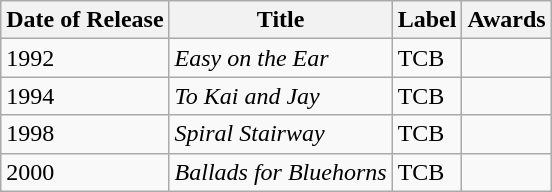<table class="wikitable">
<tr>
<th>Date of Release</th>
<th>Title</th>
<th>Label</th>
<th>Awards</th>
</tr>
<tr>
<td>1992</td>
<td><em>Easy on the Ear</em></td>
<td>TCB</td>
<td></td>
</tr>
<tr>
<td>1994</td>
<td><em>To Kai and Jay</em></td>
<td>TCB</td>
<td></td>
</tr>
<tr>
<td>1998</td>
<td><em>Spiral Stairway</em></td>
<td>TCB</td>
<td></td>
</tr>
<tr>
<td>2000</td>
<td><em>Ballads for Bluehorns</em></td>
<td>TCB</td>
<td></td>
</tr>
</table>
